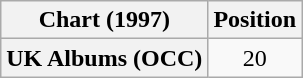<table class="wikitable plainrowheaders" style="text-align:center">
<tr>
<th scope="col">Chart (1997)</th>
<th scope="col">Position</th>
</tr>
<tr>
<th scope="row">UK Albums (OCC)</th>
<td>20</td>
</tr>
</table>
